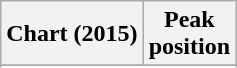<table class="wikitable sortable plainrowheaders" style="text-align:center">
<tr>
<th scope="col">Chart (2015)</th>
<th scope="col">Peak<br>position</th>
</tr>
<tr>
</tr>
<tr>
</tr>
</table>
